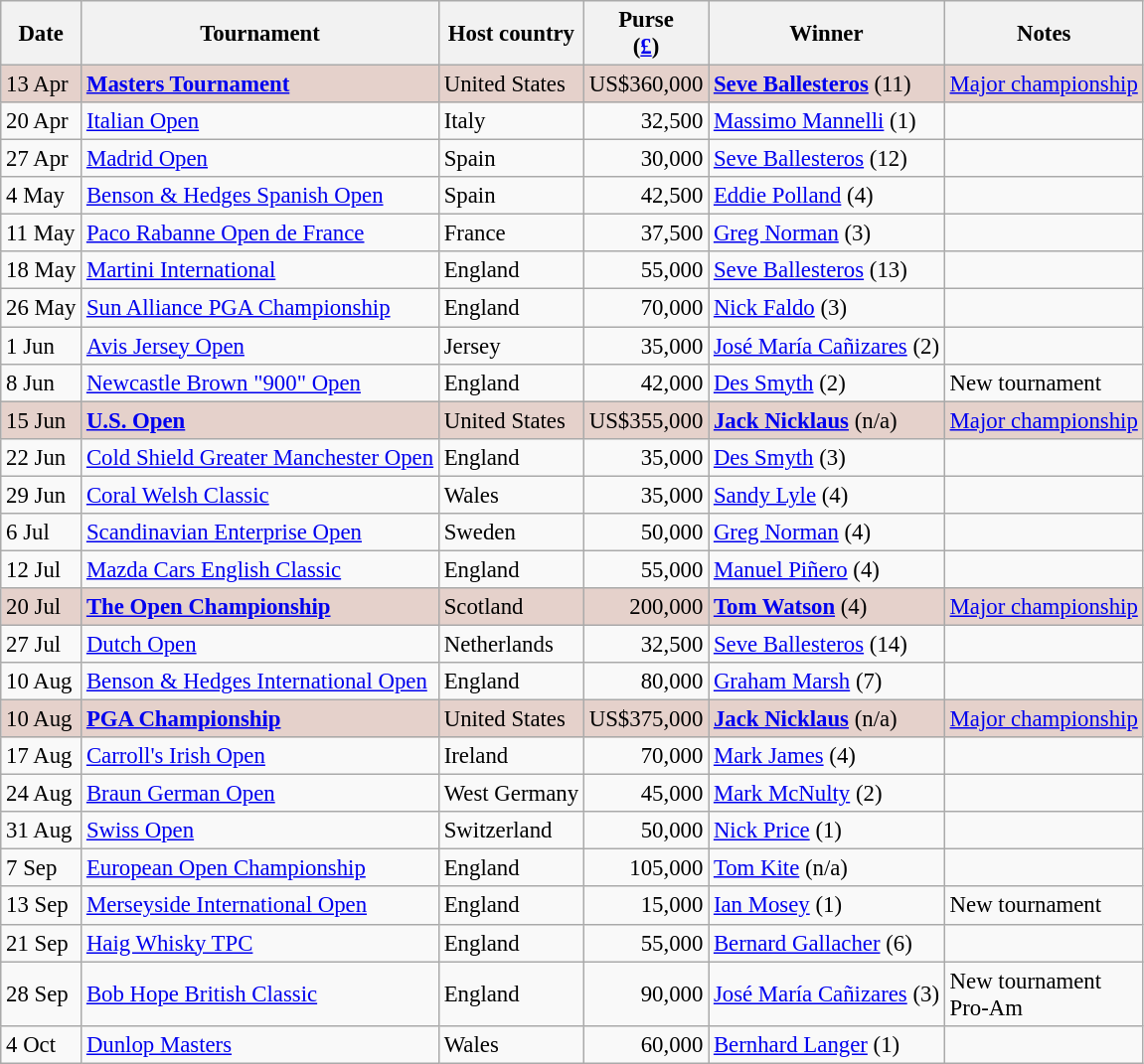<table class="wikitable" style="font-size:95%">
<tr>
<th>Date</th>
<th>Tournament</th>
<th>Host country</th>
<th>Purse<br>(<a href='#'>£</a>)</th>
<th>Winner</th>
<th>Notes</th>
</tr>
<tr style="background:#e5d1cb;">
<td>13 Apr</td>
<td><strong><a href='#'>Masters Tournament</a></strong></td>
<td>United States</td>
<td align=right>US$360,000</td>
<td> <strong><a href='#'>Seve Ballesteros</a></strong> (11)</td>
<td><a href='#'>Major championship</a></td>
</tr>
<tr>
<td>20 Apr</td>
<td><a href='#'>Italian Open</a></td>
<td>Italy</td>
<td align=right>32,500</td>
<td> <a href='#'>Massimo Mannelli</a> (1)</td>
<td></td>
</tr>
<tr>
<td>27 Apr</td>
<td><a href='#'>Madrid Open</a></td>
<td>Spain</td>
<td align=right>30,000</td>
<td> <a href='#'>Seve Ballesteros</a> (12)</td>
<td></td>
</tr>
<tr>
<td>4 May</td>
<td><a href='#'>Benson & Hedges Spanish Open</a></td>
<td>Spain</td>
<td align=right>42,500</td>
<td> <a href='#'>Eddie Polland</a> (4)</td>
<td></td>
</tr>
<tr>
<td>11 May</td>
<td><a href='#'>Paco Rabanne Open de France</a></td>
<td>France</td>
<td align=right>37,500</td>
<td> <a href='#'>Greg Norman</a> (3)</td>
<td></td>
</tr>
<tr>
<td>18 May</td>
<td><a href='#'>Martini International</a></td>
<td>England</td>
<td align=right>55,000</td>
<td> <a href='#'>Seve Ballesteros</a> (13)</td>
<td></td>
</tr>
<tr>
<td>26 May</td>
<td><a href='#'>Sun Alliance PGA Championship</a></td>
<td>England</td>
<td align=right>70,000</td>
<td> <a href='#'>Nick Faldo</a> (3)</td>
<td></td>
</tr>
<tr>
<td>1 Jun</td>
<td><a href='#'>Avis Jersey Open</a></td>
<td>Jersey</td>
<td align=right>35,000</td>
<td> <a href='#'>José María Cañizares</a> (2)</td>
<td></td>
</tr>
<tr>
<td>8 Jun</td>
<td><a href='#'>Newcastle Brown "900" Open</a></td>
<td>England</td>
<td align=right>42,000</td>
<td> <a href='#'>Des Smyth</a> (2)</td>
<td>New tournament</td>
</tr>
<tr style="background:#e5d1cb;">
<td>15 Jun</td>
<td><strong><a href='#'>U.S. Open</a></strong></td>
<td>United States</td>
<td align=right>US$355,000</td>
<td> <strong><a href='#'>Jack Nicklaus</a></strong> (n/a)</td>
<td><a href='#'>Major championship</a></td>
</tr>
<tr>
<td>22 Jun</td>
<td><a href='#'>Cold Shield Greater Manchester Open</a></td>
<td>England</td>
<td align=right>35,000</td>
<td> <a href='#'>Des Smyth</a> (3)</td>
<td></td>
</tr>
<tr>
<td>29 Jun</td>
<td><a href='#'>Coral Welsh Classic</a></td>
<td>Wales</td>
<td align=right>35,000</td>
<td> <a href='#'>Sandy Lyle</a> (4)</td>
<td></td>
</tr>
<tr>
<td>6 Jul</td>
<td><a href='#'>Scandinavian Enterprise Open</a></td>
<td>Sweden</td>
<td align=right>50,000</td>
<td> <a href='#'>Greg Norman</a> (4)</td>
<td></td>
</tr>
<tr>
<td>12 Jul</td>
<td><a href='#'>Mazda Cars English Classic</a></td>
<td>England</td>
<td align=right>55,000</td>
<td> <a href='#'>Manuel Piñero</a> (4)</td>
<td></td>
</tr>
<tr style="background:#e5d1cb;">
<td>20 Jul</td>
<td><strong><a href='#'>The Open Championship</a></strong></td>
<td>Scotland</td>
<td align=right>200,000</td>
<td> <strong><a href='#'>Tom Watson</a></strong> (4)</td>
<td><a href='#'>Major championship</a></td>
</tr>
<tr>
<td>27 Jul</td>
<td><a href='#'>Dutch Open</a></td>
<td>Netherlands</td>
<td align=right>32,500</td>
<td> <a href='#'>Seve Ballesteros</a> (14)</td>
<td></td>
</tr>
<tr>
<td>10 Aug</td>
<td><a href='#'>Benson & Hedges International Open</a></td>
<td>England</td>
<td align=right>80,000</td>
<td> <a href='#'>Graham Marsh</a> (7)</td>
<td></td>
</tr>
<tr style="background:#e5d1cb;">
<td>10 Aug</td>
<td><strong><a href='#'>PGA Championship</a></strong></td>
<td>United States</td>
<td align=right>US$375,000</td>
<td> <strong><a href='#'>Jack Nicklaus</a></strong> (n/a)</td>
<td><a href='#'>Major championship</a></td>
</tr>
<tr>
<td>17 Aug</td>
<td><a href='#'>Carroll's Irish Open</a></td>
<td>Ireland</td>
<td align=right>70,000</td>
<td> <a href='#'>Mark James</a> (4)</td>
<td></td>
</tr>
<tr>
<td>24 Aug</td>
<td><a href='#'>Braun German Open</a></td>
<td>West Germany</td>
<td align=right>45,000</td>
<td> <a href='#'>Mark McNulty</a> (2)</td>
<td></td>
</tr>
<tr>
<td>31 Aug</td>
<td><a href='#'>Swiss Open</a></td>
<td>Switzerland</td>
<td align=right>50,000</td>
<td> <a href='#'>Nick Price</a> (1)</td>
<td></td>
</tr>
<tr>
<td>7 Sep</td>
<td><a href='#'>European Open Championship</a></td>
<td>England</td>
<td align=right>105,000</td>
<td> <a href='#'>Tom Kite</a> (n/a)</td>
<td></td>
</tr>
<tr>
<td>13 Sep</td>
<td><a href='#'>Merseyside International Open</a></td>
<td>England</td>
<td align=right>15,000</td>
<td> <a href='#'>Ian Mosey</a> (1)</td>
<td>New tournament</td>
</tr>
<tr>
<td>21 Sep</td>
<td><a href='#'>Haig Whisky TPC</a></td>
<td>England</td>
<td align=right>55,000</td>
<td> <a href='#'>Bernard Gallacher</a> (6)</td>
<td></td>
</tr>
<tr>
<td>28 Sep</td>
<td><a href='#'>Bob Hope British Classic</a></td>
<td>England</td>
<td align=right>90,000</td>
<td> <a href='#'>José María Cañizares</a> (3)</td>
<td>New tournament<br>Pro-Am</td>
</tr>
<tr>
<td>4 Oct</td>
<td><a href='#'>Dunlop Masters</a></td>
<td>Wales</td>
<td align=right>60,000</td>
<td> <a href='#'>Bernhard Langer</a> (1)</td>
<td></td>
</tr>
</table>
